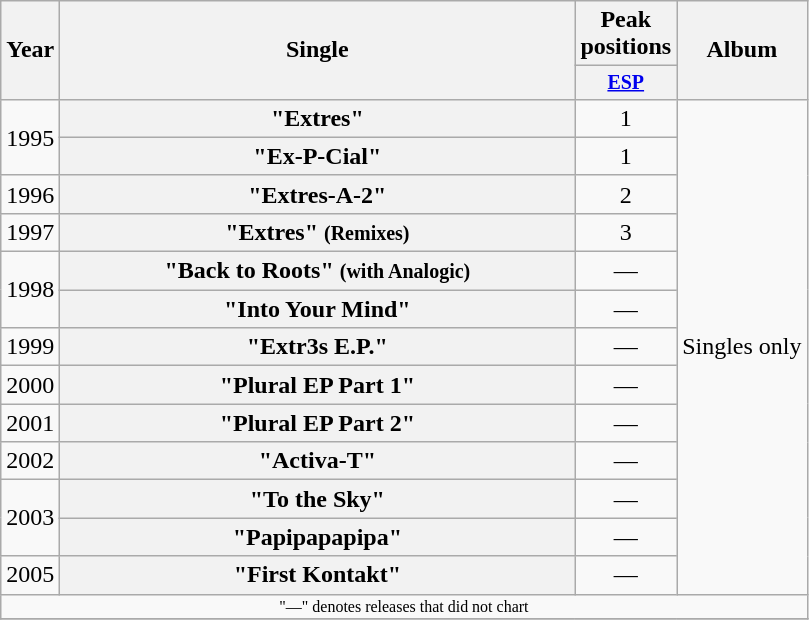<table class="wikitable plainrowheaders" style="text-align:center;">
<tr>
<th rowspan="2">Year</th>
<th rowspan="2" style="width:21em;">Single</th>
<th>Peak positions</th>
<th rowspan="2">Album</th>
</tr>
<tr style="font-size:smaller;">
<th width="60"><a href='#'>ESP</a><br></th>
</tr>
<tr>
<td rowspan=2>1995</td>
<th scope="row">"Extres"</th>
<td>1</td>
<td rowspan="13">Singles only</td>
</tr>
<tr>
<th scope="row">"Ex-P-Cial"</th>
<td>1</td>
</tr>
<tr>
<td>1996</td>
<th scope="row">"Extres-A-2"</th>
<td>2</td>
</tr>
<tr>
<td>1997</td>
<th scope="row">"Extres" <small>(Remixes)</small></th>
<td>3</td>
</tr>
<tr>
<td rowspan=2>1998</td>
<th scope="row">"Back to Roots" <small>(with Analogic)</small></th>
<td>—</td>
</tr>
<tr>
<th scope="row">"Into Your Mind"</th>
<td>—</td>
</tr>
<tr>
<td>1999</td>
<th scope="row">"Extr3s E.P."</th>
<td>—</td>
</tr>
<tr>
<td>2000</td>
<th scope="row">"Plural EP Part 1"</th>
<td>—</td>
</tr>
<tr>
<td>2001</td>
<th scope="row">"Plural EP Part 2"</th>
<td>—</td>
</tr>
<tr>
<td>2002</td>
<th scope="row">"Activa-T"</th>
<td>—</td>
</tr>
<tr>
<td rowspan=2>2003</td>
<th scope="row">"To the Sky"</th>
<td>—</td>
</tr>
<tr>
<th scope="row">"Papipapapipa"</th>
<td>—</td>
</tr>
<tr>
<td>2005</td>
<th scope="row">"First Kontakt"</th>
<td>—</td>
</tr>
<tr>
<td colspan="4" style="font-size:8pt">"—" denotes releases that did not chart</td>
</tr>
<tr>
</tr>
</table>
